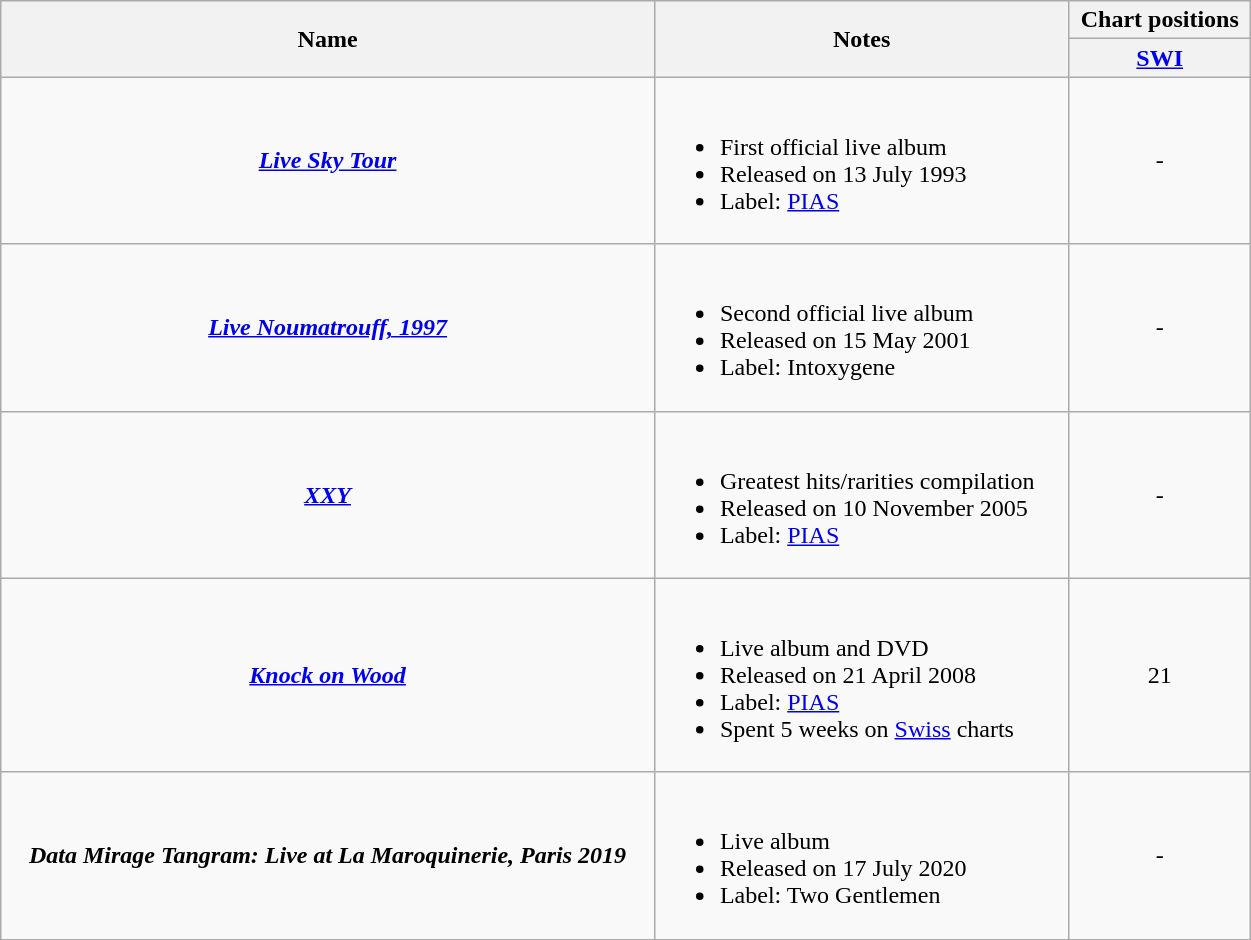<table class=wikitable width=66% style=text-align:center>
<tr>
<th rowspan=2>Name</th>
<th rowspan=2>Notes</th>
<th colspan=2>Chart positions</th>
</tr>
<tr>
<th><a href='#'>SWI</a></th>
</tr>
<tr>
<td><strong><em><a href='#'>Live Sky Tour</a></em></strong></td>
<td align=left><br><ul><li>First official live album</li><li>Released on 13 July 1993</li><li>Label: <a href='#'>PIAS</a></li></ul></td>
<td>-</td>
</tr>
<tr>
<td><strong><em><a href='#'>Live Noumatrouff, 1997</a></em></strong></td>
<td align=left><br><ul><li>Second official live album</li><li>Released on 15 May 2001</li><li>Label: Intoxygene</li></ul></td>
<td>-</td>
</tr>
<tr>
<td><strong><em><a href='#'>XXY</a></em></strong></td>
<td align=left><br><ul><li>Greatest hits/rarities compilation</li><li>Released on 10 November 2005</li><li>Label: <a href='#'>PIAS</a></li></ul></td>
<td>-</td>
</tr>
<tr>
<td><strong><em><a href='#'>Knock on Wood</a></em></strong></td>
<td align=left><br><ul><li>Live album and DVD</li><li>Released on 21 April 2008</li><li>Label: <a href='#'>PIAS</a></li><li>Spent 5 weeks on <a href='#'>Swiss</a> charts</li></ul></td>
<td>21</td>
</tr>
<tr>
<td><strong><em>Data Mirage Tangram: Live at La Maroquinerie, Paris 2019</em></strong></td>
<td align=left><br><ul><li>Live album</li><li>Released on 17 July 2020</li><li>Label: Two Gentlemen</li></ul></td>
<td>-</td>
</tr>
<tr>
</tr>
</table>
